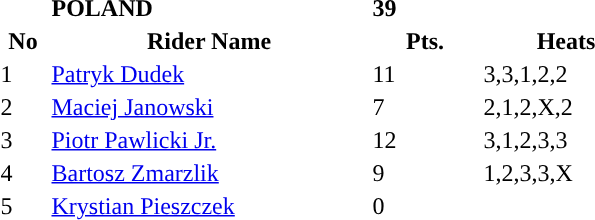<table class="toccolours">
<tr>
<td></td>
<td><strong>POLAND</strong></td>
<td><strong>39</strong></td>
</tr>
<tr style="background-color:">
<th width=30px>No</th>
<th width=210px>Rider Name</th>
<th width=70px>Pts.</th>
<th width=110px>Heats</th>
</tr>
<tr style="background-color:">
<td>1</td>
<td><a href='#'>Patryk Dudek</a></td>
<td>11</td>
<td>3,3,1,2,2</td>
</tr>
<tr style="background-color:">
<td>2</td>
<td><a href='#'>Maciej Janowski</a></td>
<td>7</td>
<td>2,1,2,X,2</td>
</tr>
<tr style="background-color:">
<td>3</td>
<td><a href='#'>Piotr Pawlicki Jr.</a></td>
<td>12</td>
<td>3,1,2,3,3</td>
</tr>
<tr style="background-color:">
<td>4</td>
<td><a href='#'>Bartosz Zmarzlik</a></td>
<td>9</td>
<td>1,2,3,3,X</td>
</tr>
<tr style="background-color:">
<td>5</td>
<td><a href='#'>Krystian Pieszczek</a></td>
<td>0</td>
<td></td>
</tr>
</table>
